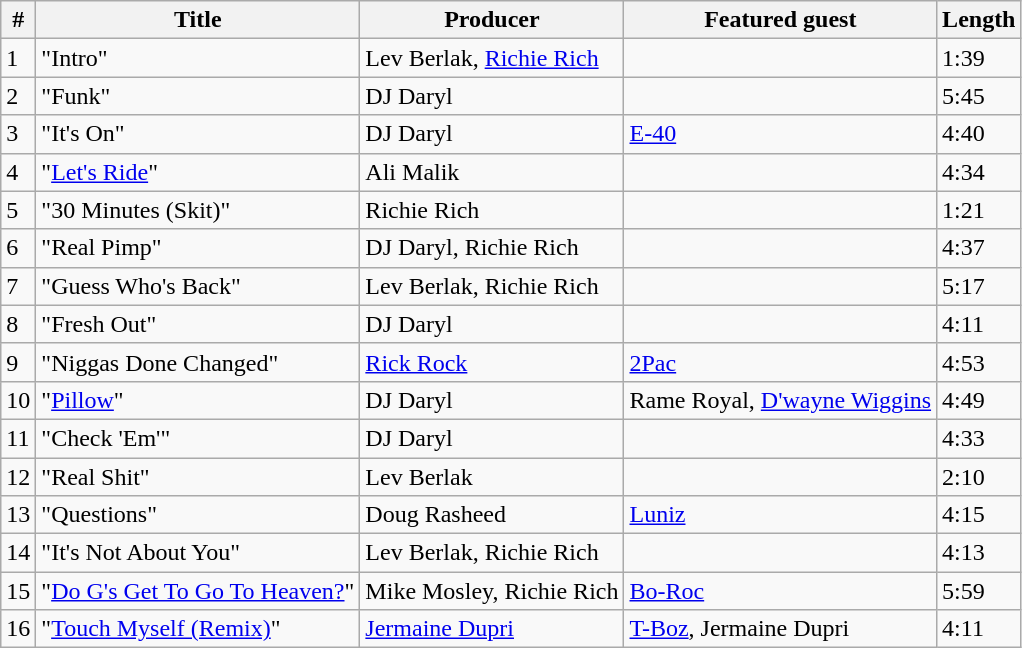<table class="wikitable">
<tr>
<th>#</th>
<th>Title</th>
<th>Producer</th>
<th>Featured guest</th>
<th>Length</th>
</tr>
<tr>
<td>1</td>
<td>"Intro"</td>
<td>Lev Berlak, <a href='#'>Richie Rich</a></td>
<td></td>
<td>1:39</td>
</tr>
<tr>
<td>2</td>
<td>"Funk"</td>
<td>DJ Daryl</td>
<td></td>
<td>5:45</td>
</tr>
<tr>
<td>3</td>
<td>"It's On"</td>
<td>DJ Daryl</td>
<td><a href='#'>E-40</a></td>
<td>4:40</td>
</tr>
<tr>
<td>4</td>
<td>"<a href='#'>Let's Ride</a>"</td>
<td>Ali Malik</td>
<td></td>
<td>4:34</td>
</tr>
<tr>
<td>5</td>
<td>"30 Minutes (Skit)"</td>
<td>Richie Rich</td>
<td></td>
<td>1:21</td>
</tr>
<tr>
<td>6</td>
<td>"Real Pimp"</td>
<td>DJ Daryl, Richie Rich</td>
<td></td>
<td>4:37</td>
</tr>
<tr>
<td>7</td>
<td>"Guess Who's Back"</td>
<td>Lev Berlak, Richie Rich</td>
<td></td>
<td>5:17</td>
</tr>
<tr>
<td>8</td>
<td>"Fresh Out"</td>
<td>DJ Daryl</td>
<td></td>
<td>4:11</td>
</tr>
<tr>
<td>9</td>
<td>"Niggas Done Changed"</td>
<td><a href='#'>Rick Rock</a></td>
<td><a href='#'>2Pac</a></td>
<td>4:53</td>
</tr>
<tr>
<td>10</td>
<td>"<a href='#'>Pillow</a>"</td>
<td>DJ Daryl</td>
<td>Rame Royal, <a href='#'>D'wayne Wiggins</a></td>
<td>4:49</td>
</tr>
<tr>
<td>11</td>
<td>"Check 'Em'"</td>
<td>DJ Daryl</td>
<td></td>
<td>4:33</td>
</tr>
<tr>
<td>12</td>
<td>"Real Shit"</td>
<td>Lev Berlak</td>
<td></td>
<td>2:10</td>
</tr>
<tr>
<td>13</td>
<td>"Questions"</td>
<td>Doug Rasheed</td>
<td><a href='#'>Luniz</a></td>
<td>4:15</td>
</tr>
<tr>
<td>14</td>
<td>"It's Not About You"</td>
<td>Lev Berlak, Richie Rich</td>
<td></td>
<td>4:13</td>
</tr>
<tr>
<td>15</td>
<td>"<a href='#'>Do G's Get To Go To Heaven?</a>"</td>
<td>Mike Mosley, Richie Rich</td>
<td><a href='#'>Bo-Roc</a></td>
<td>5:59</td>
</tr>
<tr>
<td>16</td>
<td>"<a href='#'>Touch Myself (Remix)</a>"</td>
<td><a href='#'>Jermaine Dupri</a></td>
<td><a href='#'>T-Boz</a>, Jermaine Dupri</td>
<td>4:11</td>
</tr>
</table>
